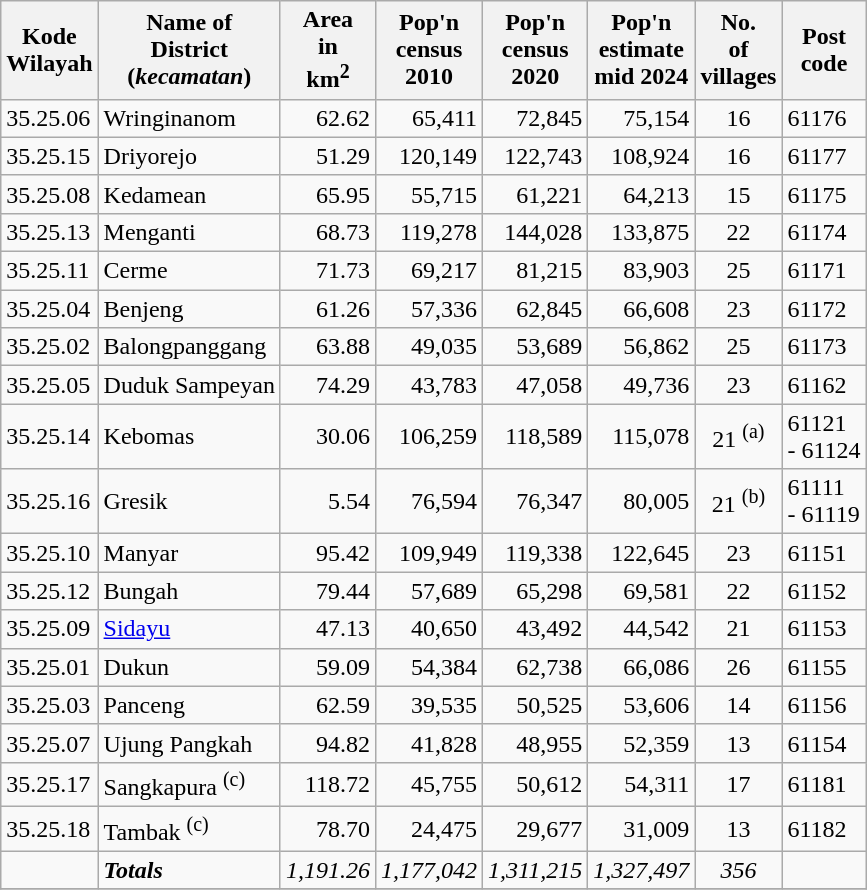<table class="sortable wikitable">
<tr>
<th>Kode <br>Wilayah</th>
<th>Name of<br>District<br>(<em>kecamatan</em>)</th>
<th>Area<br>in <br>km<sup>2</sup></th>
<th>Pop'n<br>census<br>2010</th>
<th>Pop'n<br>census<br>2020</th>
<th>Pop'n<br>estimate<br>mid 2024</th>
<th>No.<br>of<br>villages</th>
<th>Post<br>code</th>
</tr>
<tr>
<td>35.25.06</td>
<td>Wringinanom</td>
<td align="right">62.62</td>
<td align="right">65,411</td>
<td align="right">72,845</td>
<td align="right">75,154</td>
<td align="center">16</td>
<td>61176</td>
</tr>
<tr>
<td>35.25.15</td>
<td>Driyorejo</td>
<td align="right">51.29</td>
<td align="right">120,149</td>
<td align="right">122,743</td>
<td align="right">108,924</td>
<td align="center">16</td>
<td>61177</td>
</tr>
<tr>
<td>35.25.08</td>
<td>Kedamean</td>
<td align="right">65.95</td>
<td align="right">55,715</td>
<td align="right">61,221</td>
<td align="right">64,213</td>
<td align="center">15</td>
<td>61175</td>
</tr>
<tr>
<td>35.25.13</td>
<td>Menganti</td>
<td align="right">68.73</td>
<td align="right">119,278</td>
<td align="right">144,028</td>
<td align="right">133,875</td>
<td align="center">22</td>
<td>61174</td>
</tr>
<tr>
<td>35.25.11</td>
<td>Cerme</td>
<td align="right">71.73</td>
<td align="right">69,217</td>
<td align="right">81,215</td>
<td align="right">83,903</td>
<td align="center">25</td>
<td>61171</td>
</tr>
<tr>
<td>35.25.04</td>
<td>Benjeng</td>
<td align="right">61.26</td>
<td align="right">57,336</td>
<td align="right">62,845</td>
<td align="right">66,608</td>
<td align="center">23</td>
<td>61172</td>
</tr>
<tr>
<td>35.25.02</td>
<td>Balongpanggang</td>
<td align="right">63.88</td>
<td align="right">49,035</td>
<td align="right">53,689</td>
<td align="right">56,862</td>
<td align="center">25</td>
<td>61173</td>
</tr>
<tr>
<td>35.25.05</td>
<td>Duduk Sampeyan</td>
<td align="right">74.29</td>
<td align="right">43,783</td>
<td align="right">47,058</td>
<td align="right">49,736</td>
<td align="center">23</td>
<td>61162</td>
</tr>
<tr>
<td>35.25.14</td>
<td>Kebomas</td>
<td align="right">30.06</td>
<td align="right">106,259</td>
<td align="right">118,589</td>
<td align="right">115,078</td>
<td align="center">21 <sup>(a)</sup></td>
<td>61121<br>- 61124</td>
</tr>
<tr>
<td>35.25.16</td>
<td>Gresik</td>
<td align="right">5.54</td>
<td align="right">76,594</td>
<td align="right">76,347</td>
<td align="right">80,005</td>
<td align="center">21 <sup>(b)</sup></td>
<td>61111<br>- 61119</td>
</tr>
<tr>
<td>35.25.10</td>
<td>Manyar</td>
<td align="right">95.42</td>
<td align="right">109,949</td>
<td align="right">119,338</td>
<td align="right">122,645</td>
<td align="center">23</td>
<td>61151</td>
</tr>
<tr>
<td>35.25.12</td>
<td>Bungah</td>
<td align="right">79.44</td>
<td align="right">57,689</td>
<td align="right">65,298</td>
<td align="right">69,581</td>
<td align="center">22</td>
<td>61152</td>
</tr>
<tr>
<td>35.25.09</td>
<td><a href='#'>Sidayu</a></td>
<td align="right">47.13</td>
<td align="right">40,650</td>
<td align="right">43,492</td>
<td align="right">44,542</td>
<td align="center">21</td>
<td>61153</td>
</tr>
<tr>
<td>35.25.01</td>
<td>Dukun</td>
<td align="right">59.09</td>
<td align="right">54,384</td>
<td align="right">62,738</td>
<td align="right">66,086</td>
<td align="center">26</td>
<td>61155</td>
</tr>
<tr>
<td>35.25.03</td>
<td>Panceng</td>
<td align="right">62.59</td>
<td align="right">39,535</td>
<td align="right">50,525</td>
<td align="right">53,606</td>
<td align="center">14</td>
<td>61156</td>
</tr>
<tr>
<td>35.25.07</td>
<td>Ujung Pangkah</td>
<td align="right">94.82</td>
<td align="right">41,828</td>
<td align="right">48,955</td>
<td align="right">52,359</td>
<td align="center">13</td>
<td>61154</td>
</tr>
<tr>
<td>35.25.17</td>
<td>Sangkapura  <sup>(c)</sup></td>
<td align="right">118.72</td>
<td align="right">45,755</td>
<td align="right">50,612</td>
<td align="right">54,311</td>
<td align="center">17</td>
<td>61181</td>
</tr>
<tr>
<td>35.25.18</td>
<td>Tambak  <sup>(c)</sup></td>
<td align="right">78.70</td>
<td align="right">24,475</td>
<td align="right">29,677</td>
<td align="right">31,009</td>
<td align="center">13</td>
<td>61182</td>
</tr>
<tr>
<td></td>
<td><strong><em>Totals</em></strong></td>
<td align="right"><em>1,191.26</em></td>
<td align="right"><em>1,177,042</em></td>
<td align="right"><em>1,311,215</em></td>
<td align="right"><em>1,327,497</em></td>
<td align="center"><em>356</em></td>
<td></td>
</tr>
<tr>
</tr>
</table>
